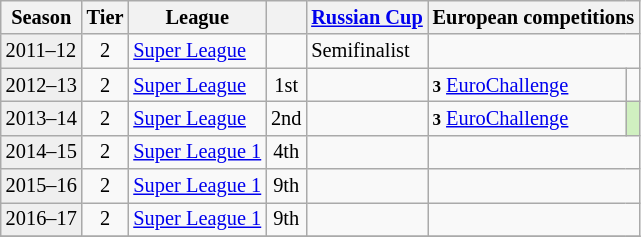<table class="wikitable" style="font-size:85%">
<tr bgcolor=>
<th>Season</th>
<th>Tier</th>
<th>League</th>
<th></th>
<th><a href='#'>Russian Cup</a></th>
<th colspan=2>European competitions</th>
</tr>
<tr>
<td style="background:#efefef;">2011–12</td>
<td align="center">2</td>
<td><a href='#'>Super League</a></td>
<td></td>
<td>Semifinalist</td>
<td colspan=2></td>
</tr>
<tr>
<td style="background:#efefef;">2012–13</td>
<td align="center">2</td>
<td><a href='#'>Super League</a></td>
<td align=center>1st</td>
<td style="background: "></td>
<td><small><strong>3</strong></small> <a href='#'>EuroChallenge</a></td>
<td></td>
</tr>
<tr>
<td style="background:#efefef;">2013–14</td>
<td align="center">2</td>
<td><a href='#'>Super League</a></td>
<td align=center>2nd</td>
<td></td>
<td><small><strong>3</strong></small> <a href='#'>EuroChallenge</a></td>
<td style="background:#D0F0C0"></td>
</tr>
<tr>
<td style="background:#efefef;">2014–15</td>
<td align="center">2</td>
<td><a href='#'>Super League 1</a></td>
<td align=center>4th</td>
<td></td>
<td colspan=2></td>
</tr>
<tr>
<td style="background:#efefef;">2015–16</td>
<td align="center">2</td>
<td><a href='#'>Super League 1</a></td>
<td align=center>9th</td>
<td></td>
<td colspan=2></td>
</tr>
<tr>
<td style="background:#efefef;">2016–17</td>
<td align="center">2</td>
<td><a href='#'>Super League 1</a></td>
<td align=center>9th</td>
<td></td>
<td colspan=2></td>
</tr>
<tr>
</tr>
</table>
